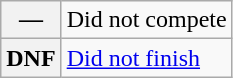<table class="wikitable">
<tr>
<th scope="row">—</th>
<td>Did not compete</td>
</tr>
<tr>
<th scope="row">DNF</th>
<td><a href='#'>Did not finish</a></td>
</tr>
</table>
